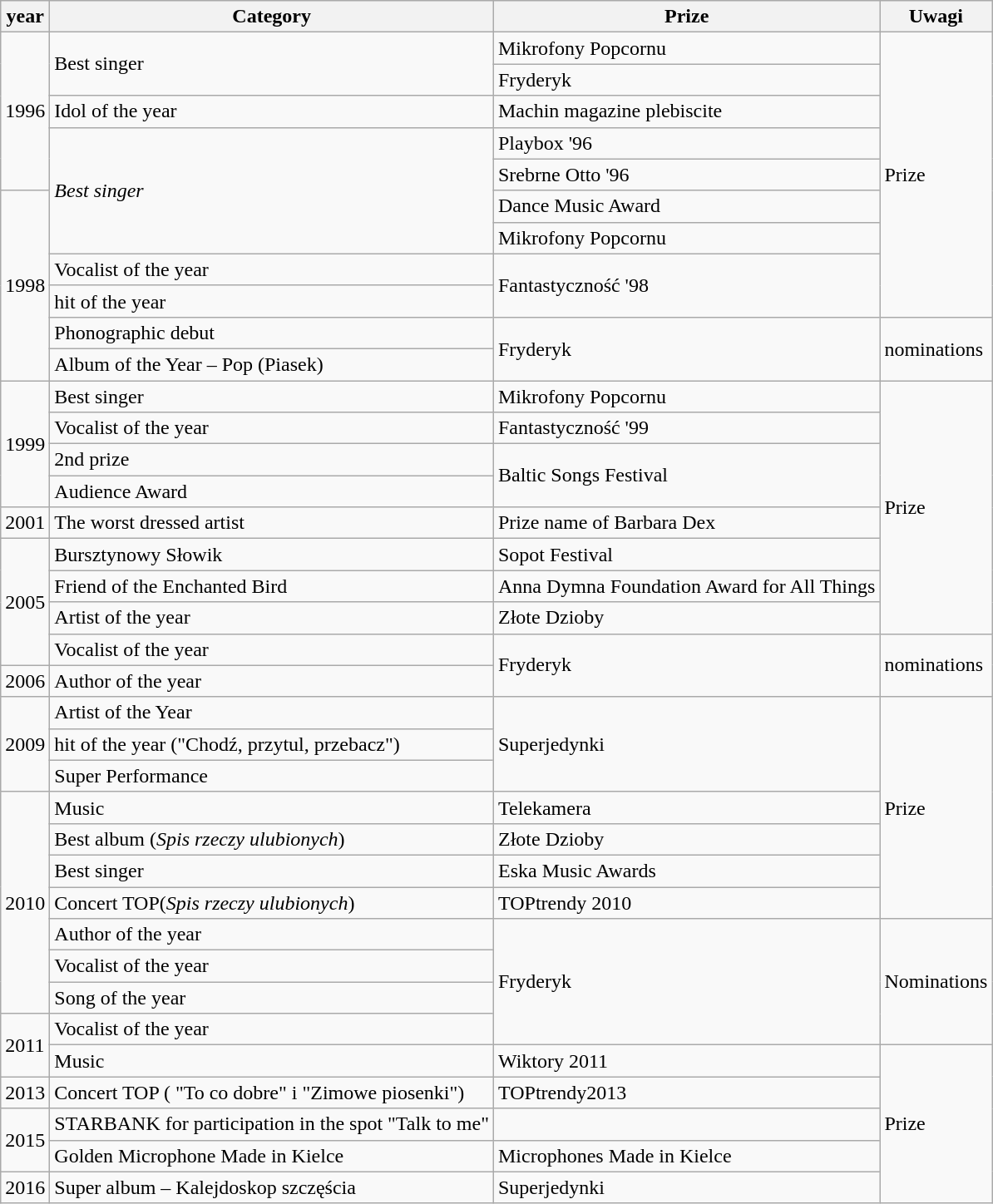<table class="wikitable">
<tr>
<th>year</th>
<th>Category</th>
<th>Prize</th>
<th><strong>Uwagi</strong></th>
</tr>
<tr>
<td rowspan="5">1996</td>
<td rowspan="2">Best singer</td>
<td>Mikrofony Popcornu</td>
<td rowspan="9">Prize</td>
</tr>
<tr>
<td>Fryderyk</td>
</tr>
<tr>
<td>Idol of the year</td>
<td>Machin magazine plebiscite</td>
</tr>
<tr>
<td rowspan="4"><em>Best singer</em></td>
<td>Playbox '96</td>
</tr>
<tr>
<td>Srebrne Otto '96</td>
</tr>
<tr>
<td rowspan="6">1998</td>
<td>Dance Music Award</td>
</tr>
<tr>
<td>Mikrofony Popcornu</td>
</tr>
<tr>
<td>Vocalist of the year</td>
<td rowspan="2">Fantastyczność '98</td>
</tr>
<tr>
<td>hit of the year</td>
</tr>
<tr>
<td>Phonographic debut</td>
<td rowspan="2">Fryderyk</td>
<td rowspan="2">nominations</td>
</tr>
<tr>
<td>Album of the Year – Pop (Piasek)</td>
</tr>
<tr>
<td rowspan="4">1999</td>
<td>Best singer</td>
<td>Mikrofony Popcornu</td>
<td rowspan="8">Prize</td>
</tr>
<tr>
<td>Vocalist of the year</td>
<td>Fantastyczność '99</td>
</tr>
<tr>
<td>2nd prize</td>
<td rowspan="2">Baltic Songs Festival</td>
</tr>
<tr>
<td>Audience Award</td>
</tr>
<tr>
<td>2001</td>
<td>The worst dressed artist</td>
<td>Prize name of Barbara Dex</td>
</tr>
<tr>
<td rowspan="4">2005</td>
<td>Bursztynowy Słowik</td>
<td>Sopot Festival</td>
</tr>
<tr>
<td>Friend of the Enchanted Bird</td>
<td>Anna Dymna Foundation Award for All Things</td>
</tr>
<tr>
<td>Artist of the year</td>
<td>Złote Dzioby</td>
</tr>
<tr>
<td>Vocalist of the year</td>
<td rowspan="2">Fryderyk</td>
<td rowspan="2">nominations</td>
</tr>
<tr>
<td>2006</td>
<td>Author of the year</td>
</tr>
<tr>
<td rowspan="3">2009</td>
<td>Artist of the Year</td>
<td rowspan="3">Superjedynki</td>
<td rowspan="7">Prize</td>
</tr>
<tr>
<td>hit of the year ("Chodź, przytul, przebacz")</td>
</tr>
<tr>
<td>Super Performance</td>
</tr>
<tr>
<td rowspan="7">2010</td>
<td>Music</td>
<td>Telekamera</td>
</tr>
<tr>
<td>Best album (<em>Spis rzeczy ulubionych</em>)</td>
<td>Złote Dzioby</td>
</tr>
<tr>
<td>Best singer</td>
<td>Eska Music Awards</td>
</tr>
<tr>
<td>Concert TOP(<em>Spis rzeczy ulubionych</em>)</td>
<td>TOPtrendy 2010</td>
</tr>
<tr>
<td>Author of the year</td>
<td rowspan="4">Fryderyk</td>
<td rowspan="4">Nominations</td>
</tr>
<tr>
<td>Vocalist of the year</td>
</tr>
<tr>
<td>Song of the year</td>
</tr>
<tr>
<td rowspan="2">2011</td>
<td>Vocalist of the year</td>
</tr>
<tr>
<td>Music</td>
<td>Wiktory 2011</td>
<td rowspan="5">Prize</td>
</tr>
<tr>
<td>2013</td>
<td>Concert TOP ( "To co dobre" i "Zimowe piosenki")</td>
<td>TOPtrendy2013</td>
</tr>
<tr>
<td rowspan="2">2015</td>
<td>STARBANK for participation in the spot "Talk to me"</td>
<td></td>
</tr>
<tr>
<td>Golden Microphone Made in Kielce</td>
<td>Microphones Made in Kielce</td>
</tr>
<tr>
<td>2016</td>
<td>Super album – Kalejdoskop szczęścia</td>
<td>Superjedynki</td>
</tr>
</table>
